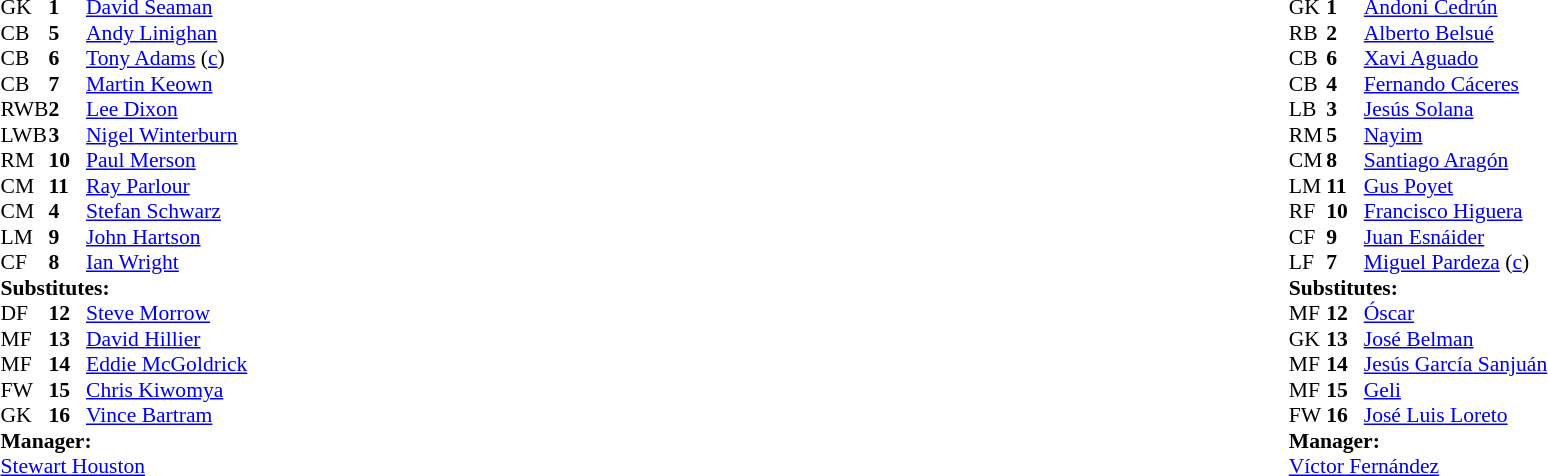<table width="100%">
<tr>
<td valign="top" width="40%"><br><table style="font-size:90%" cellspacing="0" cellpadding="0">
<tr>
<th width="25"></th>
<th width="25"></th>
</tr>
<tr>
<td>GK</td>
<td><strong>1</strong></td>
<td> <a href='#'>David Seaman</a></td>
</tr>
<tr>
<td>CB</td>
<td><strong>5</strong></td>
<td> <a href='#'>Andy Linighan</a></td>
</tr>
<tr>
<td>CB</td>
<td><strong>6</strong></td>
<td> <a href='#'>Tony Adams</a> (<a href='#'>c</a>)</td>
</tr>
<tr>
<td>CB</td>
<td><strong>7</strong></td>
<td> <a href='#'>Martin Keown</a></td>
<td></td>
<td></td>
</tr>
<tr>
<td>RWB</td>
<td><strong>2</strong></td>
<td> <a href='#'>Lee Dixon</a></td>
</tr>
<tr>
<td>LWB</td>
<td><strong>3</strong></td>
<td> <a href='#'>Nigel Winterburn</a></td>
<td></td>
<td></td>
</tr>
<tr>
<td>RM</td>
<td><strong>10</strong></td>
<td> <a href='#'>Paul Merson</a></td>
<td></td>
</tr>
<tr>
<td>CM</td>
<td><strong>11</strong></td>
<td> <a href='#'>Ray Parlour</a></td>
</tr>
<tr>
<td>CM</td>
<td><strong>4</strong></td>
<td> <a href='#'>Stefan Schwarz</a></td>
</tr>
<tr>
<td>LM</td>
<td><strong>9</strong></td>
<td> <a href='#'>John Hartson</a></td>
<td></td>
</tr>
<tr>
<td>CF</td>
<td><strong>8</strong></td>
<td> <a href='#'>Ian Wright</a></td>
</tr>
<tr>
<td colspan="3"><strong>Substitutes:</strong></td>
</tr>
<tr>
<td>DF</td>
<td><strong>12</strong></td>
<td> <a href='#'>Steve Morrow</a></td>
<td></td>
<td></td>
</tr>
<tr>
<td>MF</td>
<td><strong>13</strong></td>
<td> <a href='#'>David Hillier</a></td>
<td></td>
<td></td>
</tr>
<tr>
<td>MF</td>
<td><strong>14</strong></td>
<td> <a href='#'>Eddie McGoldrick</a></td>
</tr>
<tr>
<td>FW</td>
<td><strong>15</strong></td>
<td> <a href='#'>Chris Kiwomya</a></td>
</tr>
<tr>
<td>GK</td>
<td><strong>16</strong></td>
<td> <a href='#'>Vince Bartram</a></td>
</tr>
<tr>
<td colspan="3"><strong>Manager:</strong></td>
</tr>
<tr>
<td colspan="3"> <a href='#'>Stewart Houston</a></td>
</tr>
</table>
</td>
<td valign="top"></td>
<td valign="top" width="50%"><br><table style="font-size: 90%; margin: auto;" cellspacing="0" cellpadding="0">
<tr>
<th width="25"></th>
<th width="25"></th>
</tr>
<tr>
<td>GK</td>
<td><strong>1</strong></td>
<td> <a href='#'>Andoni Cedrún</a></td>
</tr>
<tr>
<td>RB</td>
<td><strong>2</strong></td>
<td> <a href='#'>Alberto Belsué</a></td>
<td></td>
</tr>
<tr>
<td>CB</td>
<td><strong>6</strong></td>
<td> <a href='#'>Xavi Aguado</a></td>
</tr>
<tr>
<td>CB</td>
<td><strong>4</strong></td>
<td> <a href='#'>Fernando Cáceres</a></td>
</tr>
<tr>
<td>LB</td>
<td><strong>3</strong></td>
<td> <a href='#'>Jesús Solana</a></td>
</tr>
<tr>
<td>RM</td>
<td><strong>5</strong></td>
<td> <a href='#'>Nayim</a></td>
<td></td>
</tr>
<tr>
<td>CM</td>
<td><strong>8</strong></td>
<td> <a href='#'>Santiago Aragón</a></td>
<td></td>
</tr>
<tr>
<td>LM</td>
<td><strong>11</strong></td>
<td> <a href='#'>Gus Poyet</a></td>
</tr>
<tr>
<td>RF</td>
<td><strong>10</strong></td>
<td> <a href='#'>Francisco Higuera</a></td>
<td></td>
<td></td>
</tr>
<tr>
<td>CF</td>
<td><strong>9</strong></td>
<td> <a href='#'>Juan Esnáider</a></td>
</tr>
<tr>
<td>LF</td>
<td><strong>7</strong></td>
<td> <a href='#'>Miguel Pardeza</a> (<a href='#'>c</a>)</td>
</tr>
<tr>
<td colspan="3"><strong>Substitutes:</strong></td>
</tr>
<tr>
<td>MF</td>
<td><strong>12</strong></td>
<td> <a href='#'>Óscar</a></td>
</tr>
<tr>
<td>GK</td>
<td><strong>13</strong></td>
<td> <a href='#'>José Belman</a></td>
</tr>
<tr>
<td>MF</td>
<td><strong>14</strong></td>
<td> <a href='#'>Jesús García Sanjuán</a></td>
<td></td>
<td></td>
<td></td>
</tr>
<tr>
<td>MF</td>
<td><strong>15</strong></td>
<td> <a href='#'>Geli</a></td>
<td></td>
<td></td>
<td></td>
</tr>
<tr>
<td>FW</td>
<td><strong>16</strong></td>
<td> <a href='#'>José Luis Loreto</a></td>
</tr>
<tr>
<td colspan="3"><strong>Manager:</strong></td>
</tr>
<tr>
<td colspan="3"> <a href='#'>Víctor Fernández</a></td>
</tr>
</table>
</td>
</tr>
</table>
